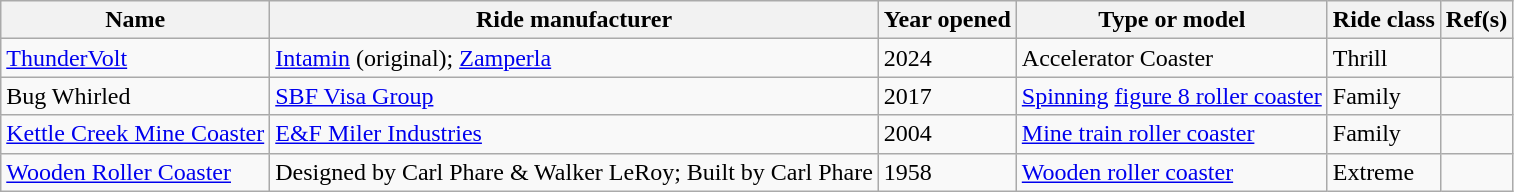<table class="wikitable sortable plainrowheaders">
<tr>
<th>Name</th>
<th>Ride manufacturer</th>
<th>Year opened</th>
<th>Type or model</th>
<th>Ride class</th>
<th class="unsortable">Ref(s)</th>
</tr>
<tr>
<td><a href='#'>ThunderVolt</a></td>
<td><a href='#'>Intamin</a> (original); <a href='#'>Zamperla</a></td>
<td>2024</td>
<td>Accelerator Coaster</td>
<td>Thrill</td>
<td></td>
</tr>
<tr>
<td>Bug Whirled</td>
<td><a href='#'>SBF Visa Group</a></td>
<td>2017</td>
<td><a href='#'>Spinning</a> <a href='#'>figure 8 roller coaster</a></td>
<td>Family</td>
<td></td>
</tr>
<tr>
<td><a href='#'>Kettle Creek Mine Coaster</a></td>
<td><a href='#'>E&F Miler Industries</a></td>
<td>2004</td>
<td><a href='#'>Mine train roller coaster</a></td>
<td>Family</td>
<td></td>
</tr>
<tr>
<td><a href='#'>Wooden Roller Coaster</a></td>
<td>Designed by Carl Phare & Walker LeRoy; Built by Carl Phare</td>
<td>1958</td>
<td><a href='#'>Wooden roller coaster</a></td>
<td>Extreme</td>
<td></td>
</tr>
</table>
